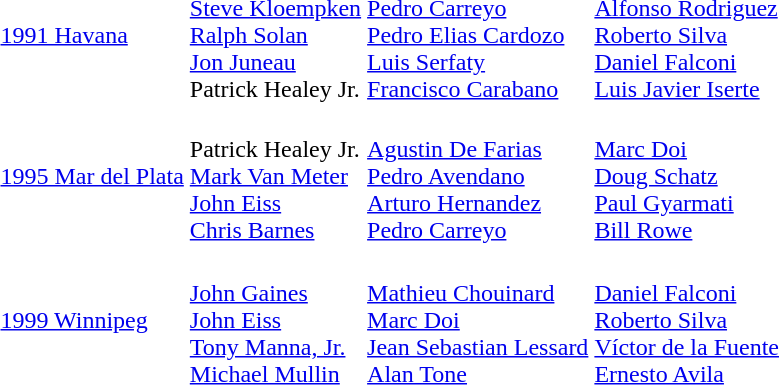<table>
<tr>
<td><a href='#'>1991 Havana</a><br></td>
<td><br><a href='#'>Steve Kloempken</a><br><a href='#'>Ralph Solan</a><br><a href='#'>Jon Juneau</a><br>Patrick Healey Jr.</td>
<td><br><a href='#'>Pedro Carreyo</a><br><a href='#'>Pedro Elias Cardozo</a><br><a href='#'>Luis Serfaty</a><br><a href='#'>Francisco Carabano</a></td>
<td><br><a href='#'>Alfonso Rodriguez</a><br><a href='#'>Roberto Silva</a><br><a href='#'>Daniel Falconi</a><br><a href='#'>Luis Javier Iserte</a></td>
</tr>
<tr>
<td><a href='#'>1995 Mar del Plata</a><br></td>
<td><br>Patrick Healey Jr.<br><a href='#'>Mark Van Meter</a><br><a href='#'>John Eiss</a><br><a href='#'>Chris Barnes</a></td>
<td><br><a href='#'>Agustin De Farias</a><br><a href='#'>Pedro Avendano</a><br><a href='#'>Arturo Hernandez</a><br><a href='#'>Pedro Carreyo</a></td>
<td><br><a href='#'>Marc Doi</a><br><a href='#'>Doug Schatz</a><br><a href='#'>Paul Gyarmati</a><br><a href='#'>Bill Rowe</a></td>
</tr>
<tr>
</tr>
<tr>
<td><a href='#'>1999 Winnipeg</a><br></td>
<td><br><a href='#'>John Gaines</a><br><a href='#'>John Eiss</a><br><a href='#'>Tony Manna, Jr.</a><br><a href='#'>Michael Mullin</a></td>
<td><br><a href='#'>Mathieu Chouinard</a><br><a href='#'>Marc Doi</a><br><a href='#'>Jean Sebastian Lessard</a><br><a href='#'>Alan Tone</a></td>
<td><br><a href='#'>Daniel Falconi</a><br><a href='#'>Roberto Silva</a><br><a href='#'>Víctor de la Fuente</a><br><a href='#'>Ernesto Avila</a></td>
</tr>
</table>
